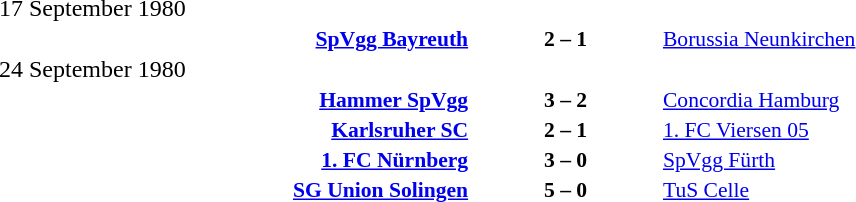<table width=100% cellspacing=1>
<tr>
<th width=25%></th>
<th width=10%></th>
<th width=25%></th>
<th></th>
</tr>
<tr>
<td>17 September 1980</td>
</tr>
<tr style=font-size:90%>
<td align=right><strong><a href='#'>SpVgg Bayreuth</a></strong></td>
<td align=center><strong>2 – 1</strong></td>
<td><a href='#'>Borussia Neunkirchen</a></td>
</tr>
<tr>
<td>24 September 1980</td>
</tr>
<tr style=font-size:90%>
<td align=right><strong><a href='#'>Hammer SpVgg</a></strong></td>
<td align=center><strong>3 – 2</strong></td>
<td><a href='#'>Concordia Hamburg</a></td>
</tr>
<tr style=font-size:90%>
<td align=right><strong><a href='#'>Karlsruher SC</a></strong></td>
<td align=center><strong>2 – 1</strong></td>
<td><a href='#'>1. FC Viersen 05</a></td>
</tr>
<tr style=font-size:90%>
<td align=right><strong><a href='#'>1. FC Nürnberg</a></strong></td>
<td align=center><strong>3 – 0</strong></td>
<td><a href='#'>SpVgg Fürth</a></td>
</tr>
<tr style=font-size:90%>
<td align=right><strong><a href='#'>SG Union Solingen</a></strong></td>
<td align=center><strong>5 – 0</strong></td>
<td><a href='#'>TuS Celle</a></td>
</tr>
</table>
